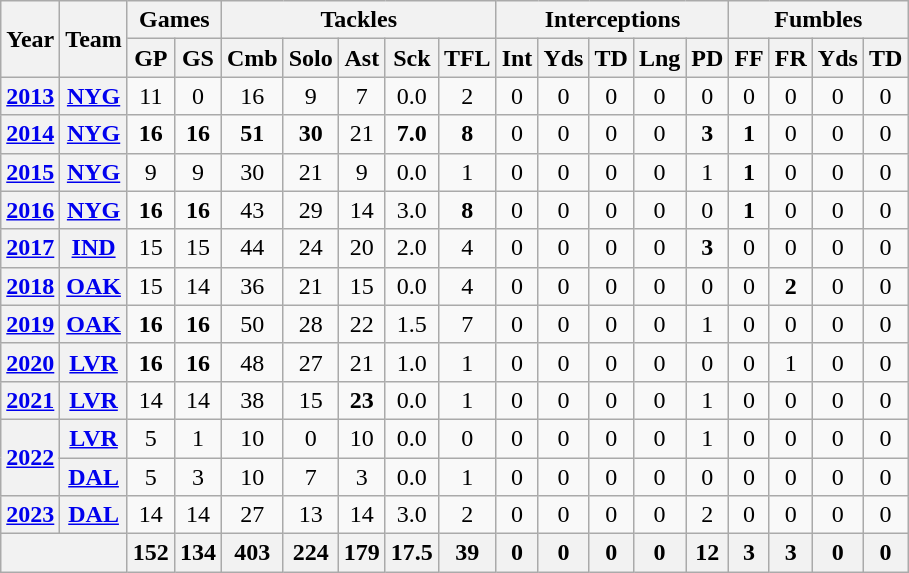<table class="wikitable" style="text-align:center">
<tr>
<th rowspan="2">Year</th>
<th rowspan="2">Team</th>
<th colspan="2">Games</th>
<th colspan="5">Tackles</th>
<th colspan="5">Interceptions</th>
<th colspan="4">Fumbles</th>
</tr>
<tr>
<th>GP</th>
<th>GS</th>
<th>Cmb</th>
<th>Solo</th>
<th>Ast</th>
<th>Sck</th>
<th>TFL</th>
<th>Int</th>
<th>Yds</th>
<th>TD</th>
<th>Lng</th>
<th>PD</th>
<th>FF</th>
<th>FR</th>
<th>Yds</th>
<th>TD</th>
</tr>
<tr>
<th><a href='#'>2013</a></th>
<th><a href='#'>NYG</a></th>
<td>11</td>
<td>0</td>
<td>16</td>
<td>9</td>
<td>7</td>
<td>0.0</td>
<td>2</td>
<td>0</td>
<td>0</td>
<td>0</td>
<td>0</td>
<td>0</td>
<td>0</td>
<td>0</td>
<td>0</td>
<td>0</td>
</tr>
<tr>
<th><a href='#'>2014</a></th>
<th><a href='#'>NYG</a></th>
<td><strong>16</strong></td>
<td><strong>16</strong></td>
<td><strong>51</strong></td>
<td><strong>30</strong></td>
<td>21</td>
<td><strong>7.0</strong></td>
<td><strong>8</strong></td>
<td>0</td>
<td>0</td>
<td>0</td>
<td>0</td>
<td><strong>3</strong></td>
<td><strong>1</strong></td>
<td>0</td>
<td>0</td>
<td>0</td>
</tr>
<tr>
<th><a href='#'>2015</a></th>
<th><a href='#'>NYG</a></th>
<td>9</td>
<td>9</td>
<td>30</td>
<td>21</td>
<td>9</td>
<td>0.0</td>
<td>1</td>
<td>0</td>
<td>0</td>
<td>0</td>
<td>0</td>
<td>1</td>
<td><strong>1</strong></td>
<td>0</td>
<td>0</td>
<td>0</td>
</tr>
<tr>
<th><a href='#'>2016</a></th>
<th><a href='#'>NYG</a></th>
<td><strong>16</strong></td>
<td><strong>16</strong></td>
<td>43</td>
<td>29</td>
<td>14</td>
<td>3.0</td>
<td><strong>8</strong></td>
<td>0</td>
<td>0</td>
<td>0</td>
<td>0</td>
<td>0</td>
<td><strong>1</strong></td>
<td>0</td>
<td>0</td>
<td>0</td>
</tr>
<tr>
<th><a href='#'>2017</a></th>
<th><a href='#'>IND</a></th>
<td>15</td>
<td>15</td>
<td>44</td>
<td>24</td>
<td>20</td>
<td>2.0</td>
<td>4</td>
<td>0</td>
<td>0</td>
<td>0</td>
<td>0</td>
<td><strong>3</strong></td>
<td>0</td>
<td>0</td>
<td>0</td>
<td>0</td>
</tr>
<tr>
<th><a href='#'>2018</a></th>
<th><a href='#'>OAK</a></th>
<td>15</td>
<td>14</td>
<td>36</td>
<td>21</td>
<td>15</td>
<td>0.0</td>
<td>4</td>
<td>0</td>
<td>0</td>
<td>0</td>
<td>0</td>
<td>0</td>
<td>0</td>
<td><strong>2</strong></td>
<td>0</td>
<td>0</td>
</tr>
<tr>
<th><a href='#'>2019</a></th>
<th><a href='#'>OAK</a></th>
<td><strong>16</strong></td>
<td><strong>16</strong></td>
<td>50</td>
<td>28</td>
<td>22</td>
<td>1.5</td>
<td>7</td>
<td>0</td>
<td>0</td>
<td>0</td>
<td>0</td>
<td>1</td>
<td>0</td>
<td>0</td>
<td>0</td>
<td>0</td>
</tr>
<tr>
<th><a href='#'>2020</a></th>
<th><a href='#'>LVR</a></th>
<td><strong>16</strong></td>
<td><strong>16</strong></td>
<td>48</td>
<td>27</td>
<td>21</td>
<td>1.0</td>
<td>1</td>
<td>0</td>
<td>0</td>
<td>0</td>
<td>0</td>
<td>0</td>
<td>0</td>
<td>1</td>
<td>0</td>
<td>0</td>
</tr>
<tr>
<th><a href='#'>2021</a></th>
<th><a href='#'>LVR</a></th>
<td>14</td>
<td>14</td>
<td>38</td>
<td>15</td>
<td><strong>23</strong></td>
<td>0.0</td>
<td>1</td>
<td>0</td>
<td>0</td>
<td>0</td>
<td>0</td>
<td>1</td>
<td>0</td>
<td>0</td>
<td>0</td>
<td>0</td>
</tr>
<tr>
<th rowspan="2"><a href='#'>2022</a></th>
<th><a href='#'>LVR</a></th>
<td>5</td>
<td>1</td>
<td>10</td>
<td>0</td>
<td>10</td>
<td>0.0</td>
<td>0</td>
<td>0</td>
<td>0</td>
<td>0</td>
<td>0</td>
<td>1</td>
<td>0</td>
<td>0</td>
<td>0</td>
<td>0</td>
</tr>
<tr>
<th><a href='#'>DAL</a></th>
<td>5</td>
<td>3</td>
<td>10</td>
<td>7</td>
<td>3</td>
<td>0.0</td>
<td>1</td>
<td>0</td>
<td>0</td>
<td>0</td>
<td>0</td>
<td>0</td>
<td>0</td>
<td>0</td>
<td>0</td>
<td>0</td>
</tr>
<tr>
<th><a href='#'>2023</a></th>
<th><a href='#'>DAL</a></th>
<td>14</td>
<td>14</td>
<td>27</td>
<td>13</td>
<td>14</td>
<td>3.0</td>
<td>2</td>
<td>0</td>
<td>0</td>
<td>0</td>
<td>0</td>
<td>2</td>
<td>0</td>
<td>0</td>
<td>0</td>
<td>0</td>
</tr>
<tr>
<th colspan="2"></th>
<th>152</th>
<th>134</th>
<th>403</th>
<th>224</th>
<th>179</th>
<th>17.5</th>
<th>39</th>
<th>0</th>
<th>0</th>
<th>0</th>
<th>0</th>
<th>12</th>
<th>3</th>
<th>3</th>
<th>0</th>
<th>0</th>
</tr>
</table>
